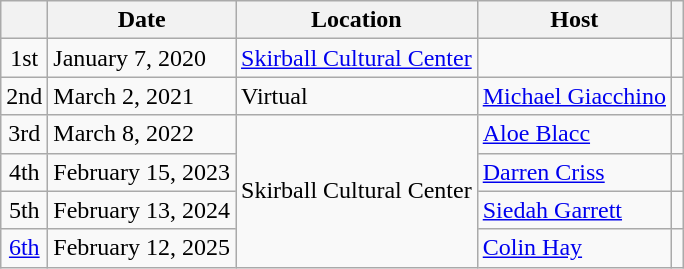<table class="wikitable">
<tr>
<th scope="col"></th>
<th scope="col">Date</th>
<th scope="col">Location</th>
<th scope="col">Host</th>
<th scope="col"></th>
</tr>
<tr>
<td scope="row" style="text-align: center;">1st</td>
<td>January 7, 2020</td>
<td><a href='#'>Skirball Cultural Center</a></td>
<td></td>
<td style="text-align: center;"></td>
</tr>
<tr>
<td scope="row" style="text-align: center;">2nd</td>
<td>March 2, 2021</td>
<td>Virtual</td>
<td><a href='#'>Michael Giacchino</a></td>
<td style="text-align: center;"></td>
</tr>
<tr>
<td scope="row" style="text-align: center;">3rd</td>
<td>March 8, 2022</td>
<td rowspan="4">Skirball Cultural Center</td>
<td><a href='#'>Aloe Blacc</a></td>
<td style="text-align: center;"></td>
</tr>
<tr>
<td scope="row" style="text-align: center;">4th</td>
<td>February 15, 2023</td>
<td><a href='#'>Darren Criss</a></td>
<td style="text-align: center;"></td>
</tr>
<tr>
<td scope="row" style="text-align: center;">5th</td>
<td>February 13, 2024</td>
<td><a href='#'>Siedah Garrett</a></td>
<td style="text-align: center;"></td>
</tr>
<tr>
<td scope="row" style="text-align: center;"><a href='#'>6th</a></td>
<td>February 12, 2025</td>
<td><a href='#'>Colin Hay</a></td>
<td align="center"></td>
</tr>
</table>
